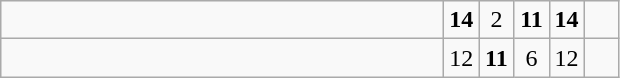<table class="wikitable">
<tr>
<td style="width:18em"></td>
<td align=center style="width:1em"><strong>14</strong></td>
<td align=center style="width:1em">2</td>
<td align=center style="width:1em"><strong>11</strong></td>
<td align=center style="width:1em"><strong>14</strong></td>
<td align=center style="width:1em"></td>
</tr>
<tr>
<td style="width:18em"></td>
<td align=center style="width:1em">12</td>
<td align=center style="width:1em"><strong>11</strong></td>
<td align=center style="width:1em">6</td>
<td align=center style="width:1em">12</td>
<td align=center style="width:1em"></td>
</tr>
</table>
